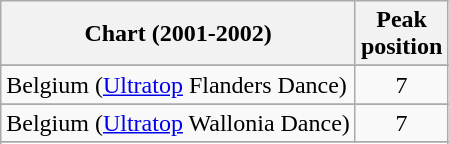<table class="wikitable sortable">
<tr>
<th>Chart (2001-2002)</th>
<th>Peak<br>position</th>
</tr>
<tr>
</tr>
<tr>
<td>Belgium (<a href='#'>Ultratop</a> Flanders Dance)</td>
<td align=center>7</td>
</tr>
<tr>
</tr>
<tr>
<td>Belgium (<a href='#'>Ultratop</a> Wallonia Dance)</td>
<td align=center>7</td>
</tr>
<tr>
</tr>
<tr>
</tr>
<tr>
</tr>
<tr>
</tr>
<tr>
</tr>
<tr>
</tr>
<tr>
</tr>
<tr>
</tr>
</table>
